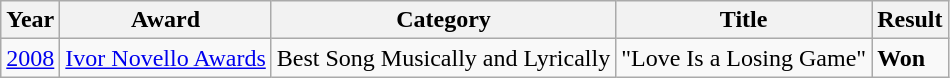<table class=wikitable>
<tr>
<th>Year</th>
<th>Award</th>
<th>Category</th>
<th>Title</th>
<th>Result</th>
</tr>
<tr>
<td><a href='#'>2008</a></td>
<td><a href='#'>Ivor Novello Awards</a></td>
<td>Best Song Musically and Lyrically</td>
<td>"Love Is a Losing Game"</td>
<td><strong>Won</strong></td>
</tr>
</table>
